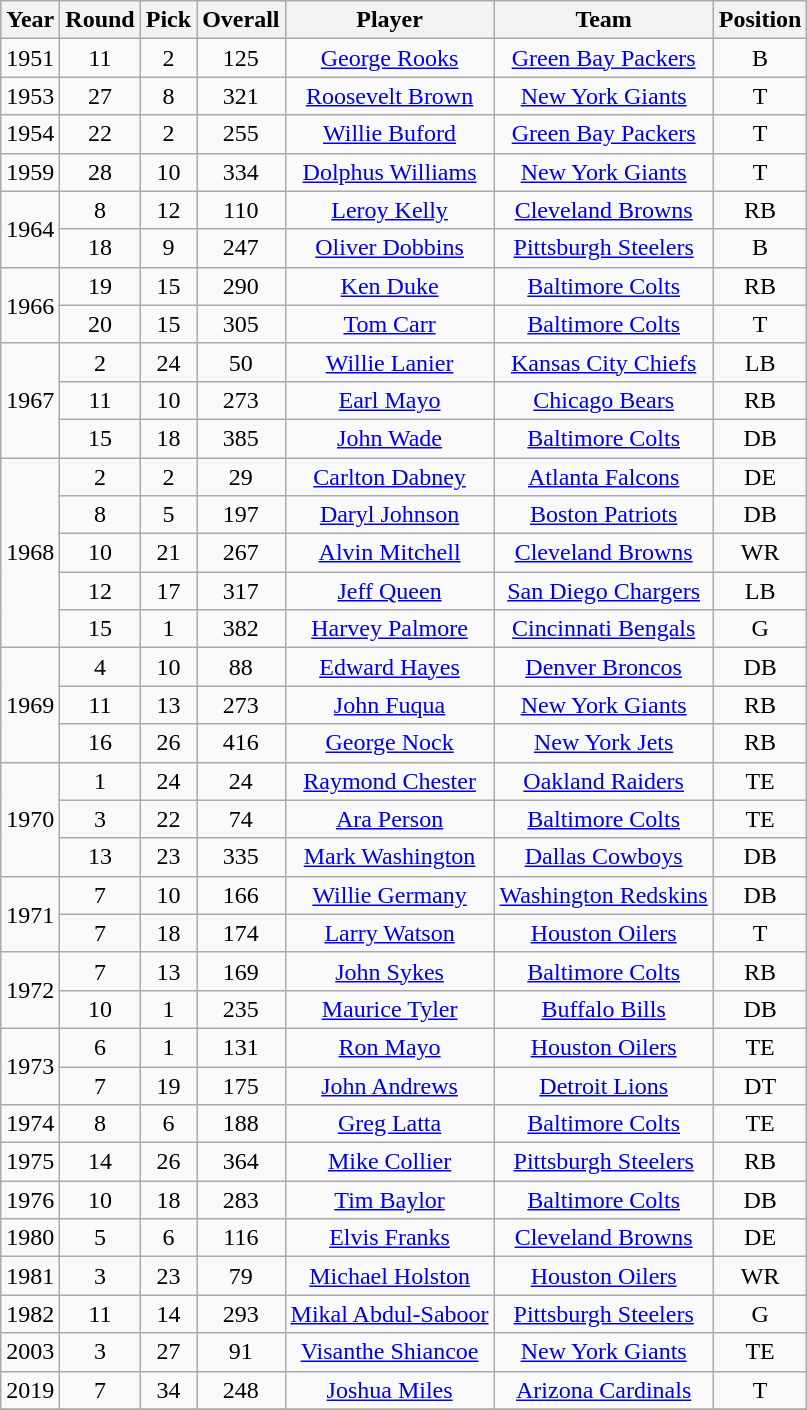<table class="wikitable sortable" style="text-align: center;">
<tr>
<th>Year</th>
<th>Round</th>
<th>Pick</th>
<th>Overall</th>
<th>Player</th>
<th>Team</th>
<th>Position</th>
</tr>
<tr>
<td>1951</td>
<td>11</td>
<td>2</td>
<td>125</td>
<td><a href='#'>George Rooks</a></td>
<td><a href='#'>Green Bay Packers</a></td>
<td>B</td>
</tr>
<tr>
<td>1953</td>
<td>27</td>
<td>8</td>
<td>321</td>
<td><a href='#'>Roosevelt Brown</a></td>
<td><a href='#'>New York Giants</a></td>
<td>T</td>
</tr>
<tr>
<td>1954</td>
<td>22</td>
<td>2</td>
<td>255</td>
<td><a href='#'>Willie Buford</a></td>
<td><a href='#'>Green Bay Packers</a></td>
<td>T</td>
</tr>
<tr>
<td>1959</td>
<td>28</td>
<td>10</td>
<td>334</td>
<td><a href='#'>Dolphus Williams</a></td>
<td><a href='#'>New York Giants</a></td>
<td>T</td>
</tr>
<tr>
<td rowspan="2">1964</td>
<td>8</td>
<td>12</td>
<td>110</td>
<td><a href='#'>Leroy Kelly</a></td>
<td><a href='#'>Cleveland Browns</a></td>
<td>RB</td>
</tr>
<tr>
<td>18</td>
<td>9</td>
<td>247</td>
<td><a href='#'>Oliver Dobbins</a></td>
<td><a href='#'>Pittsburgh Steelers</a></td>
<td>B</td>
</tr>
<tr>
<td rowspan="2">1966</td>
<td>19</td>
<td>15</td>
<td>290</td>
<td><a href='#'>Ken Duke</a></td>
<td><a href='#'>Baltimore Colts</a></td>
<td>RB</td>
</tr>
<tr>
<td>20</td>
<td>15</td>
<td>305</td>
<td><a href='#'>Tom Carr</a></td>
<td><a href='#'>Baltimore Colts</a></td>
<td>T</td>
</tr>
<tr>
<td rowspan="3">1967</td>
<td>2</td>
<td>24</td>
<td>50</td>
<td><a href='#'>Willie Lanier</a></td>
<td><a href='#'>Kansas City Chiefs</a></td>
<td>LB</td>
</tr>
<tr>
<td>11</td>
<td>10</td>
<td>273</td>
<td><a href='#'>Earl Mayo</a></td>
<td><a href='#'>Chicago Bears</a></td>
<td>RB</td>
</tr>
<tr>
<td>15</td>
<td>18</td>
<td>385</td>
<td><a href='#'>John Wade</a></td>
<td><a href='#'>Baltimore Colts</a></td>
<td>DB</td>
</tr>
<tr>
<td rowspan="5">1968</td>
<td>2</td>
<td>2</td>
<td>29</td>
<td><a href='#'>Carlton Dabney</a></td>
<td><a href='#'>Atlanta Falcons</a></td>
<td>DE</td>
</tr>
<tr>
<td>8</td>
<td>5</td>
<td>197</td>
<td><a href='#'>Daryl Johnson</a></td>
<td><a href='#'>Boston Patriots</a></td>
<td>DB</td>
</tr>
<tr>
<td>10</td>
<td>21</td>
<td>267</td>
<td><a href='#'>Alvin Mitchell</a></td>
<td><a href='#'>Cleveland Browns</a></td>
<td>WR</td>
</tr>
<tr>
<td>12</td>
<td>17</td>
<td>317</td>
<td><a href='#'>Jeff Queen</a></td>
<td><a href='#'>San Diego Chargers</a></td>
<td>LB</td>
</tr>
<tr>
<td>15</td>
<td>1</td>
<td>382</td>
<td><a href='#'>Harvey Palmore</a></td>
<td><a href='#'>Cincinnati Bengals</a></td>
<td>G</td>
</tr>
<tr>
<td rowspan="3">1969</td>
<td>4</td>
<td>10</td>
<td>88</td>
<td><a href='#'>Edward Hayes</a></td>
<td><a href='#'>Denver Broncos</a></td>
<td>DB</td>
</tr>
<tr>
<td>11</td>
<td>13</td>
<td>273</td>
<td><a href='#'>John Fuqua</a></td>
<td><a href='#'>New York Giants</a></td>
<td>RB</td>
</tr>
<tr>
<td>16</td>
<td>26</td>
<td>416</td>
<td><a href='#'>George Nock</a></td>
<td><a href='#'>New York Jets</a></td>
<td>RB</td>
</tr>
<tr>
<td rowspan="3">1970</td>
<td>1</td>
<td>24</td>
<td>24</td>
<td><a href='#'>Raymond Chester</a></td>
<td><a href='#'>Oakland Raiders</a></td>
<td>TE</td>
</tr>
<tr>
<td>3</td>
<td>22</td>
<td>74</td>
<td><a href='#'>Ara Person</a></td>
<td><a href='#'>Baltimore Colts</a></td>
<td>TE</td>
</tr>
<tr>
<td>13</td>
<td>23</td>
<td>335</td>
<td><a href='#'>Mark Washington</a></td>
<td><a href='#'>Dallas Cowboys</a></td>
<td>DB</td>
</tr>
<tr>
<td rowspan="2">1971</td>
<td>7</td>
<td>10</td>
<td>166</td>
<td><a href='#'>Willie Germany</a></td>
<td><a href='#'>Washington Redskins</a></td>
<td>DB</td>
</tr>
<tr>
<td>7</td>
<td>18</td>
<td>174</td>
<td><a href='#'>Larry Watson</a></td>
<td><a href='#'>Houston Oilers</a></td>
<td>T</td>
</tr>
<tr>
<td rowspan="2">1972</td>
<td>7</td>
<td>13</td>
<td>169</td>
<td><a href='#'>John Sykes</a></td>
<td><a href='#'>Baltimore Colts</a></td>
<td>RB</td>
</tr>
<tr>
<td>10</td>
<td>1</td>
<td>235</td>
<td><a href='#'>Maurice Tyler</a></td>
<td><a href='#'>Buffalo Bills</a></td>
<td>DB</td>
</tr>
<tr>
<td rowspan="2">1973</td>
<td>6</td>
<td>1</td>
<td>131</td>
<td><a href='#'>Ron Mayo</a></td>
<td><a href='#'>Houston Oilers</a></td>
<td>TE</td>
</tr>
<tr>
<td>7</td>
<td>19</td>
<td>175</td>
<td><a href='#'>John Andrews</a></td>
<td><a href='#'>Detroit Lions</a></td>
<td>DT</td>
</tr>
<tr>
<td>1974</td>
<td>8</td>
<td>6</td>
<td>188</td>
<td><a href='#'>Greg Latta</a></td>
<td><a href='#'>Baltimore Colts</a></td>
<td>TE</td>
</tr>
<tr>
<td>1975</td>
<td>14</td>
<td>26</td>
<td>364</td>
<td><a href='#'>Mike Collier</a></td>
<td><a href='#'>Pittsburgh Steelers</a></td>
<td>RB</td>
</tr>
<tr>
<td>1976</td>
<td>10</td>
<td>18</td>
<td>283</td>
<td><a href='#'>Tim Baylor</a></td>
<td><a href='#'>Baltimore Colts</a></td>
<td>DB</td>
</tr>
<tr>
<td>1980</td>
<td>5</td>
<td>6</td>
<td>116</td>
<td><a href='#'>Elvis Franks</a></td>
<td><a href='#'>Cleveland Browns</a></td>
<td>DE</td>
</tr>
<tr>
<td>1981</td>
<td>3</td>
<td>23</td>
<td>79</td>
<td><a href='#'>Michael Holston</a></td>
<td><a href='#'>Houston Oilers</a></td>
<td>WR</td>
</tr>
<tr>
<td>1982</td>
<td>11</td>
<td>14</td>
<td>293</td>
<td><a href='#'>Mikal Abdul-Saboor</a></td>
<td><a href='#'>Pittsburgh Steelers</a></td>
<td>G</td>
</tr>
<tr>
<td>2003</td>
<td>3</td>
<td>27</td>
<td>91</td>
<td><a href='#'>Visanthe Shiancoe</a></td>
<td><a href='#'>New York Giants</a></td>
<td>TE</td>
</tr>
<tr>
<td>2019</td>
<td>7</td>
<td>34</td>
<td>248</td>
<td><a href='#'>Joshua Miles</a></td>
<td><a href='#'>Arizona Cardinals</a></td>
<td>T</td>
</tr>
<tr>
</tr>
</table>
